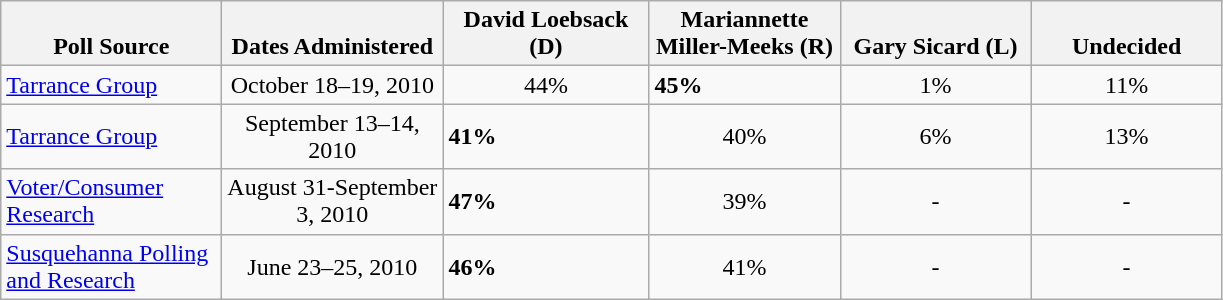<table class="wikitable">
<tr valign=bottom>
<th width='140'>Poll Source</th>
<th width='140'>Dates Administered</th>
<th width='130'>David Loebsack (D)</th>
<th width='120'>Mariannette Miller-Meeks (R)</th>
<th width='120'>Gary Sicard (L)</th>
<th width='120'>Undecided</th>
</tr>
<tr>
<td><a href='#'>Tarrance Group</a></td>
<td align=center>October 18–19, 2010</td>
<td align=center>44%</td>
<td><strong>45%</strong></td>
<td align=center>1%</td>
<td align=center>11%</td>
</tr>
<tr>
<td><a href='#'>Tarrance Group</a></td>
<td align=center>September 13–14, 2010</td>
<td><strong>41%</strong></td>
<td align=center>40%</td>
<td align=center>6%</td>
<td align=center>13%</td>
</tr>
<tr>
<td><a href='#'>Voter/Consumer Research</a></td>
<td align=center>August 31-September 3, 2010</td>
<td><strong>47%</strong></td>
<td align=center>39%</td>
<td align=center>-</td>
<td align=center>-</td>
</tr>
<tr>
<td><a href='#'>Susquehanna Polling and Research</a></td>
<td align=center>June 23–25, 2010</td>
<td><strong>46%</strong></td>
<td align=center>41%</td>
<td align=center>-</td>
<td align=center>-</td>
</tr>
</table>
